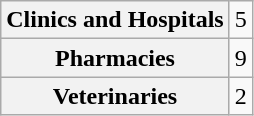<table class="wikitable">
<tr>
<th>Clinics and Hospitals</th>
<td>5</td>
</tr>
<tr>
<th>Pharmacies</th>
<td>9</td>
</tr>
<tr>
<th>Veterinaries</th>
<td>2</td>
</tr>
</table>
